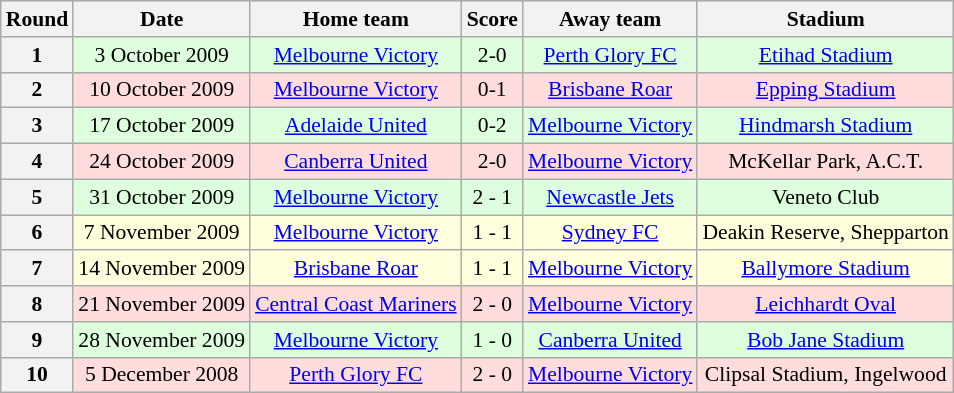<table class="wikitable" style="font-size:90%;text-align:center;">
<tr>
<th>Round</th>
<th>Date</th>
<th>Home team</th>
<th>Score</th>
<th>Away team</th>
<th>Stadium</th>
</tr>
<tr style="background:#dfd;">
<th>1</th>
<td>3 October 2009</td>
<td><a href='#'>Melbourne Victory</a></td>
<td>2-0</td>
<td><a href='#'>Perth Glory FC</a></td>
<td><a href='#'>Etihad Stadium</a></td>
</tr>
<tr style="background:#fdd;">
<th>2</th>
<td>10 October 2009</td>
<td><a href='#'>Melbourne Victory</a></td>
<td>0-1</td>
<td><a href='#'>Brisbane Roar</a></td>
<td><a href='#'>Epping Stadium</a></td>
</tr>
<tr style="background:#dfd;">
<th>3</th>
<td>17 October 2009</td>
<td><a href='#'>Adelaide United</a></td>
<td>0-2</td>
<td><a href='#'>Melbourne Victory</a></td>
<td><a href='#'>Hindmarsh Stadium</a></td>
</tr>
<tr style="background:#fdd;">
<th>4</th>
<td>24 October 2009</td>
<td><a href='#'>Canberra United</a></td>
<td>2-0</td>
<td><a href='#'>Melbourne Victory</a></td>
<td>McKellar Park, A.C.T.</td>
</tr>
<tr style="background:#dfd;">
<th>5</th>
<td>31 October 2009</td>
<td><a href='#'>Melbourne Victory</a></td>
<td>2 - 1</td>
<td><a href='#'>Newcastle Jets</a></td>
<td>Veneto Club</td>
</tr>
<tr style="background:#ffd;">
<th>6</th>
<td>7 November 2009</td>
<td><a href='#'>Melbourne Victory</a></td>
<td>1 - 1</td>
<td><a href='#'>Sydney FC</a></td>
<td>Deakin Reserve, Shepparton</td>
</tr>
<tr style="background:#ffd;">
<th>7</th>
<td>14 November 2009</td>
<td><a href='#'>Brisbane Roar</a></td>
<td>1 - 1</td>
<td><a href='#'>Melbourne Victory</a></td>
<td><a href='#'>Ballymore Stadium</a></td>
</tr>
<tr style="background:#fdd;">
<th>8</th>
<td>21 November 2009</td>
<td><a href='#'>Central Coast Mariners</a></td>
<td>2 - 0</td>
<td><a href='#'>Melbourne Victory</a></td>
<td><a href='#'>Leichhardt Oval</a></td>
</tr>
<tr style="background:#dfd;">
<th>9</th>
<td>28 November 2009</td>
<td><a href='#'>Melbourne Victory</a></td>
<td>1 - 0</td>
<td><a href='#'>Canberra United</a></td>
<td><a href='#'>Bob Jane Stadium</a></td>
</tr>
<tr style="background:#fdd;">
<th>10</th>
<td>5 December 2008</td>
<td><a href='#'>Perth Glory FC</a></td>
<td>2 - 0</td>
<td><a href='#'>Melbourne Victory</a></td>
<td>Clipsal Stadium, Ingelwood</td>
</tr>
</table>
